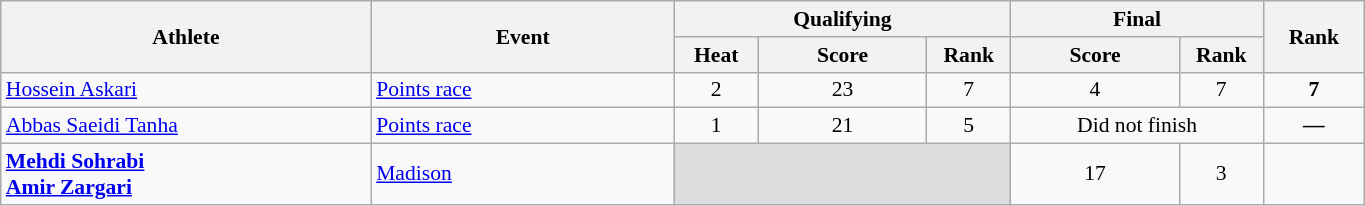<table class="wikitable" width="72%" style="text-align:center; font-size:90%">
<tr>
<th rowspan="2" width="22%">Athlete</th>
<th rowspan="2" width="18%">Event</th>
<th colspan="3" width="20%">Qualifying</th>
<th colspan="2" width="15%">Final</th>
<th rowspan="2" width="6%">Rank</th>
</tr>
<tr>
<th width="5%">Heat</th>
<th width="10%">Score</th>
<th>Rank</th>
<th width="10%">Score</th>
<th>Rank</th>
</tr>
<tr>
<td align="left"><a href='#'>Hossein Askari</a></td>
<td align="left"><a href='#'>Points race</a></td>
<td>2</td>
<td>23</td>
<td>7 <strong></strong></td>
<td>4</td>
<td>7</td>
<td><strong>7</strong></td>
</tr>
<tr>
<td align="left"><a href='#'>Abbas Saeidi Tanha</a></td>
<td align="left"><a href='#'>Points race</a></td>
<td>1</td>
<td>21</td>
<td>5 <strong></strong></td>
<td colspan=2>Did not finish</td>
<td><strong>—</strong></td>
</tr>
<tr>
<td align="left"><strong><a href='#'>Mehdi Sohrabi</a><br><a href='#'>Amir Zargari</a></strong></td>
<td align="left"><a href='#'>Madison</a></td>
<td colspan=3 bgcolor=#DCDCDC></td>
<td>17</td>
<td>3</td>
<td></td>
</tr>
</table>
